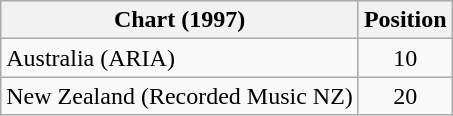<table class="wikitable">
<tr>
<th>Chart (1997)</th>
<th>Position</th>
</tr>
<tr>
<td>Australia (ARIA)</td>
<td align="center">10</td>
</tr>
<tr>
<td>New Zealand (Recorded Music NZ)</td>
<td align="center">20</td>
</tr>
</table>
